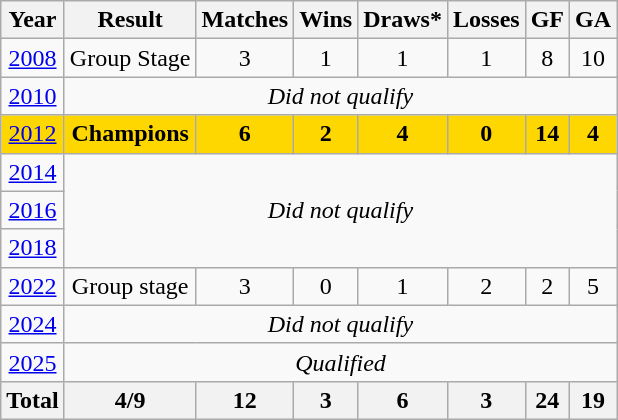<table class="wikitable" style="text-align: center;">
<tr>
<th>Year</th>
<th>Result</th>
<th>Matches</th>
<th>Wins</th>
<th>Draws*</th>
<th>Losses</th>
<th>GF</th>
<th>GA</th>
</tr>
<tr>
<td> <a href='#'>2008</a></td>
<td>Group Stage</td>
<td>3</td>
<td>1</td>
<td>1</td>
<td>1</td>
<td>8</td>
<td>10</td>
</tr>
<tr>
<td> <a href='#'>2010</a></td>
<td colspan=7><em>Did not qualify</em></td>
</tr>
<tr bgcolor=gold>
<td> <a href='#'>2012</a></td>
<td><strong>Champions</strong></td>
<td><strong>6</strong></td>
<td><strong>2</strong></td>
<td><strong>4</strong></td>
<td><strong>0</strong></td>
<td><strong>14</strong></td>
<td><strong>4</strong></td>
</tr>
<tr>
<td> <a href='#'>2014</a></td>
<td rowspan=3 colspan=7><em>Did not qualify</em></td>
</tr>
<tr>
<td> <a href='#'>2016</a></td>
</tr>
<tr>
<td> <a href='#'>2018</a></td>
</tr>
<tr>
<td> <a href='#'>2022</a></td>
<td>Group stage</td>
<td>3</td>
<td>0</td>
<td>1</td>
<td>2</td>
<td>2</td>
<td>5</td>
</tr>
<tr>
<td> <a href='#'>2024</a></td>
<td colspan=7><em>Did not qualify</em></td>
</tr>
<tr>
<td> <a href='#'>2025</a></td>
<td colspan=7><em>Qualified</em></td>
</tr>
<tr>
<th><strong>Total</strong></th>
<th>4/9</th>
<th>12</th>
<th>3</th>
<th>6</th>
<th>3</th>
<th>24</th>
<th>19</th>
</tr>
</table>
